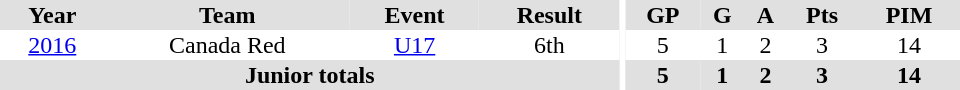<table border="0" cellpadding="1" cellspacing="0" ID="Table3" style="text-align:center; width:40em">
<tr ALIGN="center" bgcolor="#e0e0e0">
<th>Year</th>
<th>Team</th>
<th>Event</th>
<th>Result</th>
<th rowspan="99" bgcolor="#ffffff"></th>
<th>GP</th>
<th>G</th>
<th>A</th>
<th>Pts</th>
<th>PIM</th>
</tr>
<tr>
<td><a href='#'>2016</a></td>
<td>Canada Red</td>
<td><a href='#'>U17</a></td>
<td>6th</td>
<td>5</td>
<td>1</td>
<td>2</td>
<td>3</td>
<td>14</td>
</tr>
<tr bgcolor="#e0e0e0">
<th colspan="4">Junior totals</th>
<th>5</th>
<th>1</th>
<th>2</th>
<th>3</th>
<th>14</th>
</tr>
</table>
